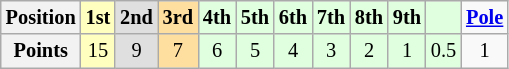<table class="wikitable" style="font-size:85%; text-align:center;">
<tr>
<th>Position</th>
<td style="background:#ffffbf;"><strong>1st</strong></td>
<td style="background:#dfdfdf;"><strong>2nd</strong></td>
<td style="background:#ffdf9f;"><strong>3rd</strong></td>
<td style="background:#dfffdf;"><strong>4th</strong></td>
<td style="background:#dfffdf;"><strong>5th</strong></td>
<td style="background:#dfffdf;"><strong>6th</strong></td>
<td style="background:#dfffdf;"><strong>7th</strong></td>
<td style="background:#dfffdf;"><strong>8th</strong></td>
<td style="background:#dfffdf;"><strong>9th</strong></td>
<td style="background:#dfffdf;"><strong></strong></td>
<td><strong><a href='#'>Pole</a></strong></td>
</tr>
<tr>
<th>Points</th>
<td style="background:#ffffbf;">15</td>
<td style="background:#dfdfdf;">9</td>
<td style="background:#ffdf9f;">7</td>
<td style="background:#dfffdf;">6</td>
<td style="background:#dfffdf;">5</td>
<td style="background:#dfffdf;">4</td>
<td style="background:#dfffdf;">3</td>
<td style="background:#dfffdf;">2</td>
<td style="background:#dfffdf;">1</td>
<td style="background:#dfffdf;">0.5</td>
<td>1</td>
</tr>
</table>
